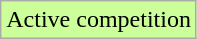<table class="wikitable">
<tr bgcolor="#CCFF99">
<td>Active competition</td>
</tr>
</table>
